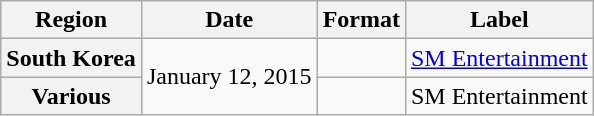<table class="wikitable plainrowheaders">
<tr>
<th scope="col">Region</th>
<th scope="col">Date</th>
<th scope="col">Format</th>
<th scope="col">Label</th>
</tr>
<tr>
<th scope="row">South Korea</th>
<td rowspan="2">January 12, 2015</td>
<td></td>
<td><a href='#'>SM Entertainment</a></td>
</tr>
<tr>
<th scope="row">Various</th>
<td></td>
<td>SM Entertainment</td>
</tr>
</table>
